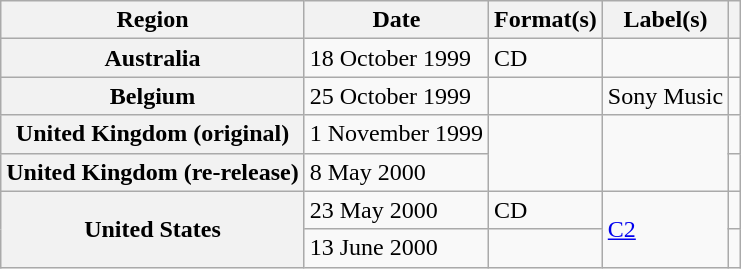<table class="wikitable plainrowheaders">
<tr>
<th scope="col">Region</th>
<th scope="col">Date</th>
<th scope="col">Format(s)</th>
<th scope="col">Label(s)</th>
<th scope="col"></th>
</tr>
<tr>
<th scope="row">Australia</th>
<td>18 October 1999</td>
<td>CD</td>
<td></td>
<td align="center"></td>
</tr>
<tr>
<th scope="row">Belgium</th>
<td>25 October 1999</td>
<td></td>
<td>Sony Music</td>
<td align="center"></td>
</tr>
<tr>
<th scope="row">United Kingdom (original)</th>
<td>1 November 1999</td>
<td rowspan="2"></td>
<td rowspan="2"></td>
<td align="center"></td>
</tr>
<tr>
<th scope="row">United Kingdom (re-release)</th>
<td>8 May 2000</td>
<td align="center"></td>
</tr>
<tr>
<th scope="row" rowspan="2">United States</th>
<td>23 May 2000</td>
<td>CD</td>
<td rowspan="2"><a href='#'>C2</a></td>
<td align="center"></td>
</tr>
<tr>
<td>13 June 2000</td>
<td></td>
<td align="center"></td>
</tr>
</table>
